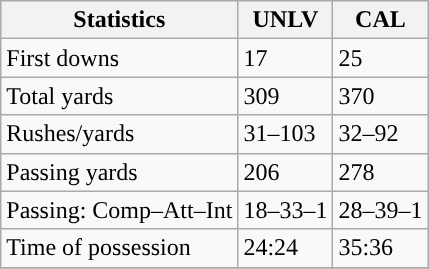<table class="wikitable" style="float: left;">
<tr>
<th>Statistics</th>
<th>UNLV</th>
<th>CAL</th>
</tr>
<tr>
<td>First downs</td>
<td>17</td>
<td>25</td>
</tr>
<tr>
<td>Total yards</td>
<td>309</td>
<td>370</td>
</tr>
<tr>
<td>Rushes/yards</td>
<td>31–103</td>
<td>32–92</td>
</tr>
<tr>
<td>Passing yards</td>
<td>206</td>
<td>278</td>
</tr>
<tr>
<td>Passing: Comp–Att–Int</td>
<td>18–33–1</td>
<td>28–39–1</td>
</tr>
<tr>
<td>Time of possession</td>
<td>24:24</td>
<td>35:36</td>
</tr>
<tr>
</tr>
</table>
